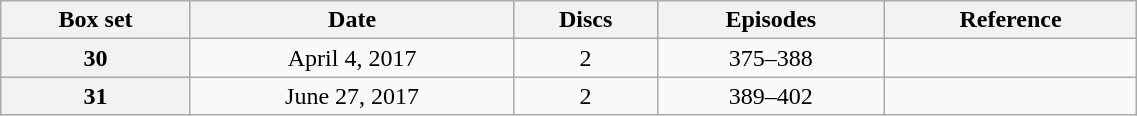<table class="wikitable" style="text-align: center; width: 60%;">
<tr>
<th scope="col" 175px;>Box set</th>
<th scope="col" 125px;>Date</th>
<th scope="col">Discs</th>
<th scope="col">Episodes</th>
<th scope="col">Reference</th>
</tr>
<tr>
<th scope="row">30</th>
<td>April 4, 2017</td>
<td>2</td>
<td>375–388</td>
<td></td>
</tr>
<tr>
<th scope="row">31</th>
<td>June 27, 2017</td>
<td>2</td>
<td>389–402</td>
<td></td>
</tr>
</table>
